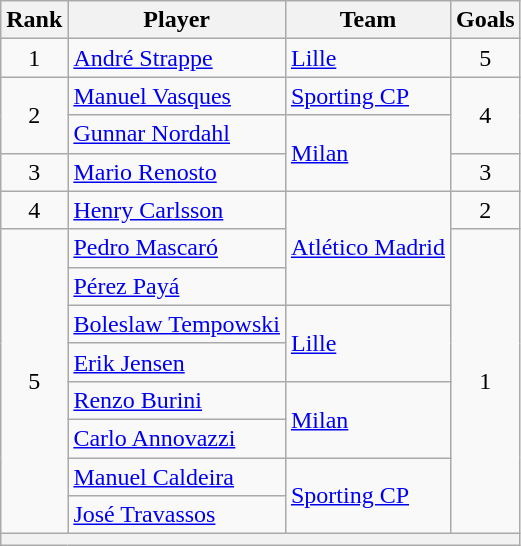<table class="wikitable" style="text-align:center">
<tr>
<th>Rank</th>
<th>Player</th>
<th>Team</th>
<th>Goals</th>
</tr>
<tr>
<td>1</td>
<td align="left"> <a href='#'>André Strappe</a></td>
<td align="left"> <a href='#'>Lille</a></td>
<td>5</td>
</tr>
<tr>
<td rowspan="2">2</td>
<td align="left"> <a href='#'>Manuel Vasques</a></td>
<td align="left"> <a href='#'>Sporting CP</a></td>
<td rowspan="2">4</td>
</tr>
<tr>
<td align="left"> <a href='#'>Gunnar Nordahl</a></td>
<td align="left" rowspan="2"> <a href='#'>Milan</a></td>
</tr>
<tr>
<td>3</td>
<td align="left"> <a href='#'>Mario Renosto</a></td>
<td>3</td>
</tr>
<tr>
<td>4</td>
<td align="left"> <a href='#'>Henry Carlsson</a></td>
<td align="left" rowspan="3"> <a href='#'>Atlético Madrid</a></td>
<td>2</td>
</tr>
<tr>
<td rowspan="8">5</td>
<td align="left"> <a href='#'>Pedro Mascaró</a></td>
<td rowspan="8">1</td>
</tr>
<tr>
<td align="left"> <a href='#'>Pérez Payá</a></td>
</tr>
<tr>
<td align="left"> <a href='#'>Boleslaw Tempowski</a></td>
<td align="left" rowspan="2"> <a href='#'>Lille</a></td>
</tr>
<tr>
<td align="left"> <a href='#'>Erik Jensen</a></td>
</tr>
<tr>
<td align="left"> <a href='#'>Renzo Burini</a></td>
<td align="left" rowspan="2"> <a href='#'>Milan</a></td>
</tr>
<tr>
<td align="left"> <a href='#'>Carlo Annovazzi</a></td>
</tr>
<tr>
<td align="left"> <a href='#'>Manuel Caldeira</a></td>
<td align="left" rowspan="2"> <a href='#'>Sporting CP</a></td>
</tr>
<tr>
<td align="left"> <a href='#'>José Travassos</a></td>
</tr>
<tr>
<th colspan="4"> </th>
</tr>
</table>
